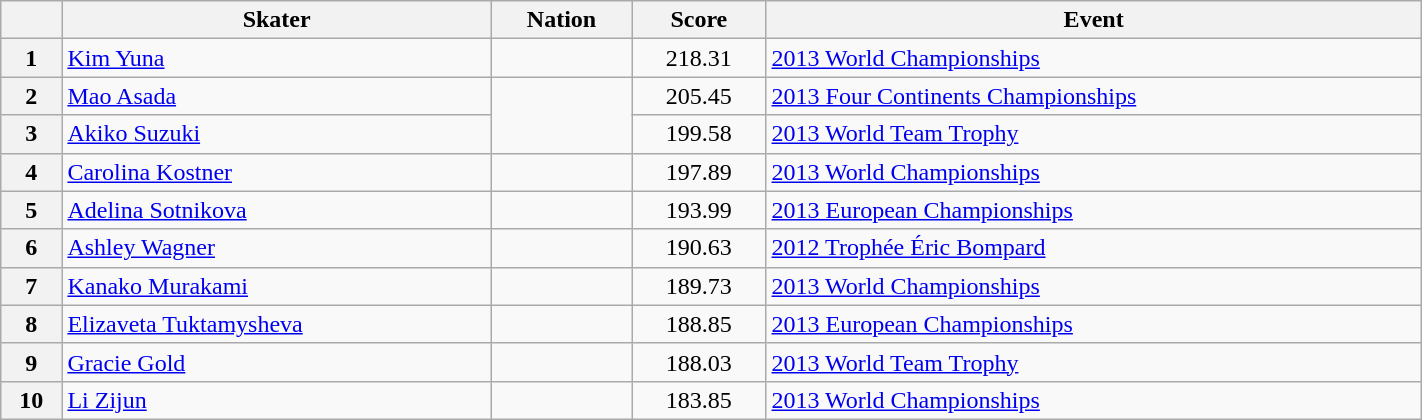<table class="wikitable sortable" style="text-align:left; width:75%">
<tr>
<th scope="col"></th>
<th scope="col">Skater</th>
<th scope="col">Nation</th>
<th scope="col">Score</th>
<th scope="col">Event</th>
</tr>
<tr>
<th scope="row">1</th>
<td><a href='#'>Kim Yuna</a></td>
<td></td>
<td align=center>218.31</td>
<td><a href='#'>2013 World Championships</a></td>
</tr>
<tr>
<th scope="row">2</th>
<td><a href='#'>Mao Asada</a></td>
<td rowspan="2"></td>
<td align=center>205.45</td>
<td><a href='#'>2013 Four Continents Championships</a></td>
</tr>
<tr>
<th scope="row">3</th>
<td><a href='#'>Akiko Suzuki</a></td>
<td align=center>199.58</td>
<td><a href='#'>2013 World Team Trophy</a></td>
</tr>
<tr>
<th scope="row">4</th>
<td><a href='#'>Carolina Kostner</a></td>
<td></td>
<td align=center>197.89</td>
<td><a href='#'>2013 World Championships</a></td>
</tr>
<tr>
<th scope="row">5</th>
<td><a href='#'>Adelina Sotnikova</a></td>
<td></td>
<td align=center>193.99</td>
<td><a href='#'>2013 European Championships</a></td>
</tr>
<tr>
<th scope="row">6</th>
<td><a href='#'>Ashley Wagner</a></td>
<td></td>
<td align=center>190.63</td>
<td><a href='#'>2012 Trophée Éric Bompard</a></td>
</tr>
<tr>
<th scope="row">7</th>
<td><a href='#'>Kanako Murakami</a></td>
<td></td>
<td align=center>189.73</td>
<td><a href='#'>2013 World Championships</a></td>
</tr>
<tr>
<th scope="row">8</th>
<td><a href='#'>Elizaveta Tuktamysheva</a></td>
<td></td>
<td align=center>188.85</td>
<td><a href='#'>2013 European Championships</a></td>
</tr>
<tr>
<th scope="row">9</th>
<td><a href='#'>Gracie Gold</a></td>
<td></td>
<td align=center>188.03</td>
<td><a href='#'>2013 World Team Trophy</a></td>
</tr>
<tr>
<th scope="row">10</th>
<td><a href='#'>Li Zijun</a></td>
<td></td>
<td align=center>183.85</td>
<td><a href='#'>2013 World Championships</a></td>
</tr>
</table>
